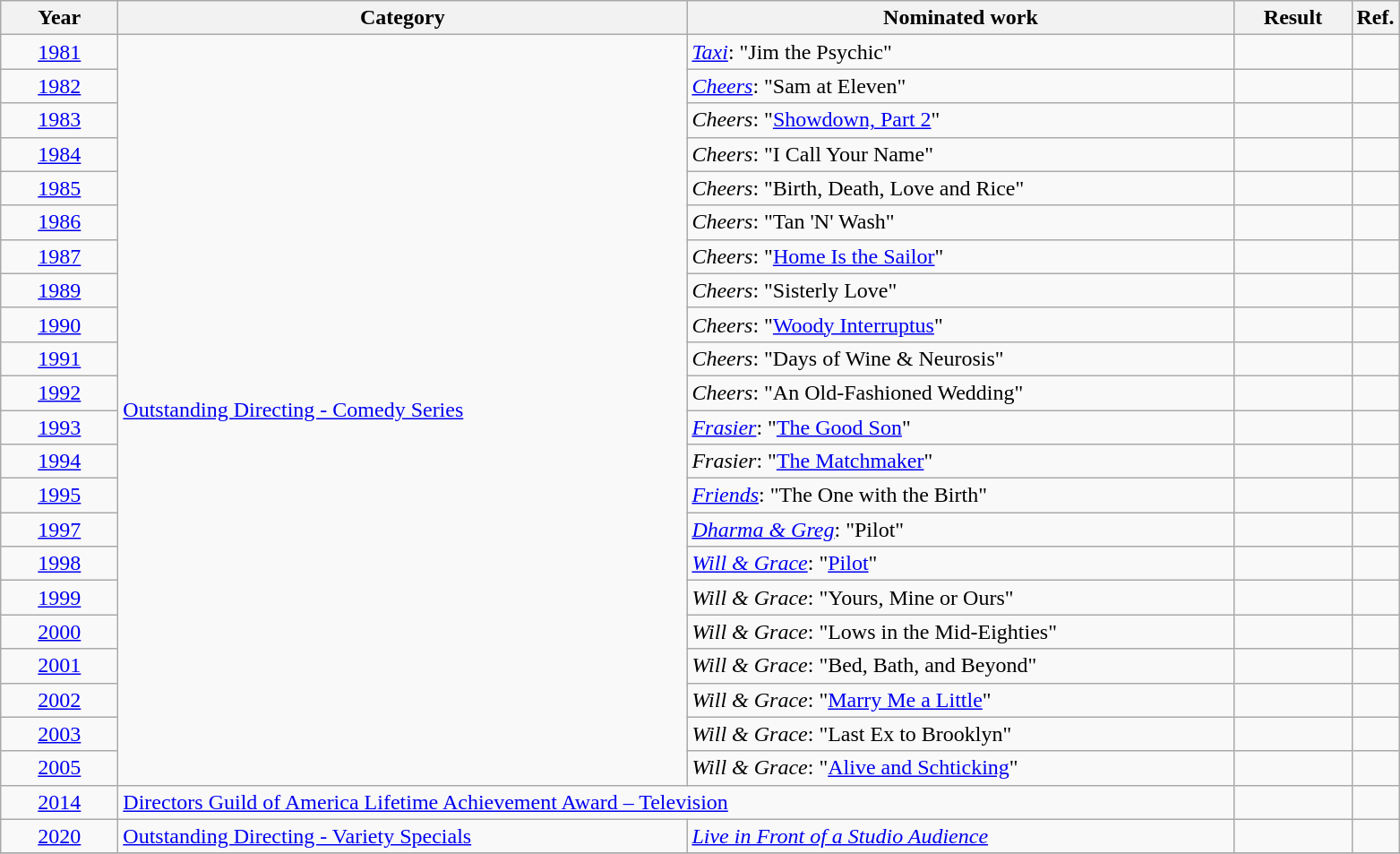<table class=wikitable>
<tr>
<th scope="col" style="width:5em;">Year</th>
<th scope="col" style="width:26em;">Category</th>
<th scope="col" style="width:25em;">Nominated work</th>
<th scope="col" style="width:5em;">Result</th>
<th>Ref.</th>
</tr>
<tr>
<td style="text-align:center;"><a href='#'>1981</a></td>
<td rowspan=22><a href='#'>Outstanding Directing - Comedy Series</a></td>
<td><em><a href='#'>Taxi</a></em>: "Jim the Psychic"</td>
<td></td>
<td></td>
</tr>
<tr>
<td style="text-align:center;"><a href='#'>1982</a></td>
<td><em><a href='#'>Cheers</a></em>: "Sam at Eleven"</td>
<td></td>
<td></td>
</tr>
<tr>
<td style="text-align:center;"><a href='#'>1983</a></td>
<td><em>Cheers</em>: "<a href='#'>Showdown, Part 2</a>"</td>
<td></td>
<td></td>
</tr>
<tr>
<td style="text-align:center;"><a href='#'>1984</a></td>
<td><em>Cheers</em>: "I Call Your Name"</td>
<td></td>
<td></td>
</tr>
<tr>
<td style="text-align:center;"><a href='#'>1985</a></td>
<td><em>Cheers</em>: "Birth, Death, Love and Rice"</td>
<td></td>
<td></td>
</tr>
<tr>
<td style="text-align:center;"><a href='#'>1986</a></td>
<td><em>Cheers</em>: "Tan 'N' Wash"</td>
<td></td>
<td></td>
</tr>
<tr>
<td style="text-align:center;"><a href='#'>1987</a></td>
<td><em>Cheers</em>: "<a href='#'>Home Is the Sailor</a>"</td>
<td></td>
<td></td>
</tr>
<tr>
<td style="text-align:center;"><a href='#'>1989</a></td>
<td><em>Cheers</em>: "Sisterly Love"</td>
<td></td>
<td></td>
</tr>
<tr>
<td style="text-align:center;"><a href='#'>1990</a></td>
<td><em>Cheers</em>: "<a href='#'>Woody Interruptus</a>"</td>
<td></td>
<td></td>
</tr>
<tr>
<td style="text-align:center;"><a href='#'>1991</a></td>
<td><em>Cheers</em>: "Days of Wine & Neurosis"</td>
<td></td>
<td></td>
</tr>
<tr>
<td style="text-align:center;"><a href='#'>1992</a></td>
<td><em>Cheers</em>: "An Old-Fashioned Wedding"</td>
<td></td>
<td></td>
</tr>
<tr>
<td style="text-align:center;"><a href='#'>1993</a></td>
<td><em><a href='#'>Frasier</a></em>: "<a href='#'>The Good Son</a>"</td>
<td></td>
<td></td>
</tr>
<tr>
<td style="text-align:center;"><a href='#'>1994</a></td>
<td><em>Frasier</em>: "<a href='#'>The Matchmaker</a>"</td>
<td></td>
<td></td>
</tr>
<tr>
<td style="text-align:center;"><a href='#'>1995</a></td>
<td><em><a href='#'>Friends</a></em>: "The One with the Birth"</td>
<td></td>
<td></td>
</tr>
<tr>
<td style="text-align:center;"><a href='#'>1997</a></td>
<td><em><a href='#'>Dharma & Greg</a></em>: "Pilot"</td>
<td></td>
<td></td>
</tr>
<tr>
<td style="text-align:center;"><a href='#'>1998</a></td>
<td><em><a href='#'>Will & Grace</a></em>: "<a href='#'>Pilot</a>"</td>
<td></td>
<td></td>
</tr>
<tr>
<td style="text-align:center;"><a href='#'>1999</a></td>
<td><em>Will & Grace</em>: "Yours, Mine or Ours"</td>
<td></td>
<td></td>
</tr>
<tr>
<td style="text-align:center;"><a href='#'>2000</a></td>
<td><em>Will & Grace</em>: "Lows in the Mid-Eighties"</td>
<td></td>
<td></td>
</tr>
<tr>
<td style="text-align:center;"><a href='#'>2001</a></td>
<td><em>Will & Grace</em>: "Bed, Bath, and Beyond"</td>
<td></td>
<td></td>
</tr>
<tr>
<td style="text-align:center;"><a href='#'>2002</a></td>
<td><em>Will & Grace</em>: "<a href='#'>Marry Me a Little</a>"</td>
<td></td>
<td></td>
</tr>
<tr>
<td style="text-align:center;"><a href='#'>2003</a></td>
<td><em>Will & Grace</em>: "Last Ex to Brooklyn"</td>
<td></td>
<td></td>
</tr>
<tr>
<td style="text-align:center;"><a href='#'>2005</a></td>
<td><em>Will & Grace</em>: "<a href='#'>Alive and Schticking</a>"</td>
<td></td>
<td></td>
</tr>
<tr>
<td style="text-align:center;"><a href='#'>2014</a></td>
<td colspan=2><a href='#'>Directors Guild of America Lifetime Achievement Award – Television</a></td>
<td></td>
<td></td>
</tr>
<tr>
<td style="text-align:center;"><a href='#'>2020</a></td>
<td><a href='#'>Outstanding Directing - Variety Specials</a></td>
<td><em><a href='#'>Live in Front of a Studio Audience</a></em></td>
<td></td>
<td></td>
</tr>
<tr>
</tr>
</table>
